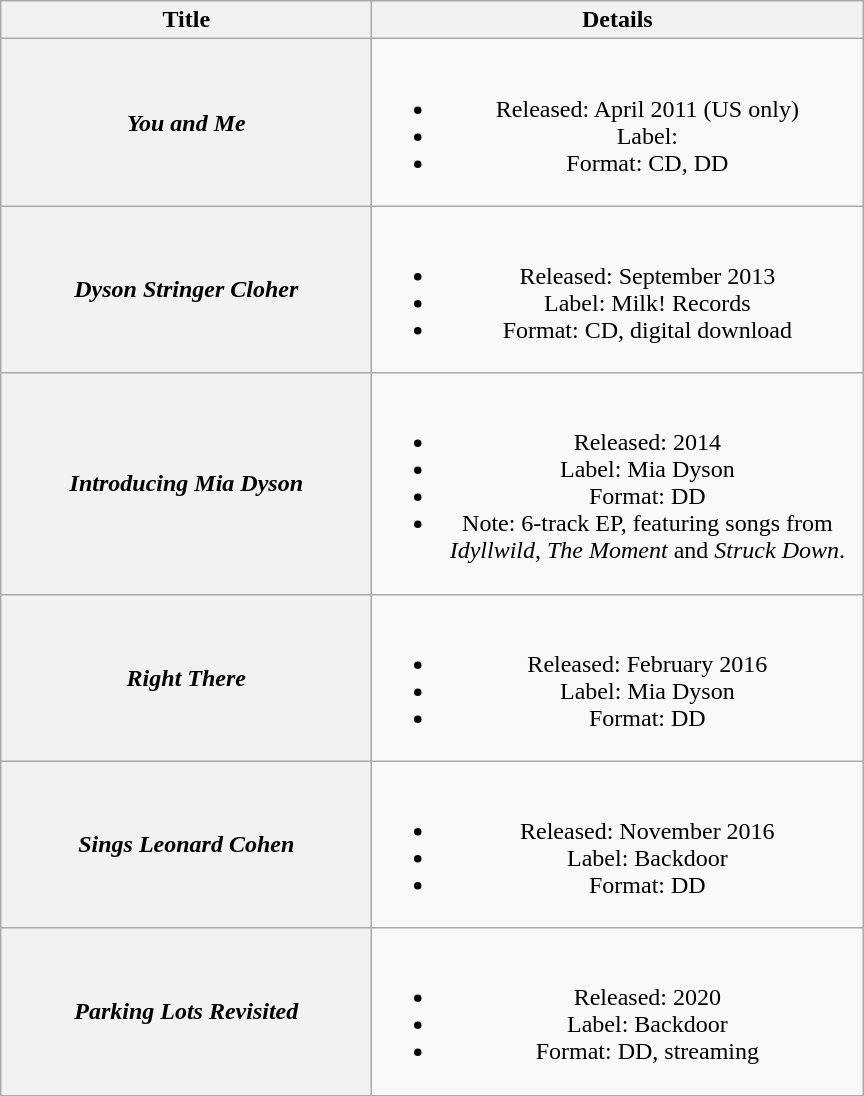<table class="wikitable plainrowheaders" style="text-align:center;" border="1">
<tr>
<th scope="col" style="width:15em;">Title</th>
<th scope="col" style="width:20em;">Details</th>
</tr>
<tr>
<th scope="row"><em>You and Me</em></th>
<td><br><ul><li>Released: April 2011 (US only)</li><li>Label:</li><li>Format: CD, DD</li></ul></td>
</tr>
<tr>
<th scope="row"><em>Dyson Stringer Cloher</em> <br></th>
<td><br><ul><li>Released: September 2013</li><li>Label: Milk! Records</li><li>Format: CD, digital download</li></ul></td>
</tr>
<tr>
<th scope="row"><em>Introducing Mia Dyson</em></th>
<td><br><ul><li>Released: 2014</li><li>Label: Mia Dyson</li><li>Format: DD</li><li>Note: 6-track EP, featuring songs from <em>Idyllwild</em>, <em>The Moment</em> and <em>Struck Down</em>.</li></ul></td>
</tr>
<tr>
<th scope="row"><em>Right There</em></th>
<td><br><ul><li>Released: February 2016</li><li>Label: Mia Dyson</li><li>Format: DD</li></ul></td>
</tr>
<tr>
<th scope="row"><em>Sings Leonard Cohen</em></th>
<td><br><ul><li>Released: November 2016</li><li>Label: Backdoor</li><li>Format: DD</li></ul></td>
</tr>
<tr>
<th scope="row"><em>Parking Lots Revisited</em></th>
<td><br><ul><li>Released: 2020</li><li>Label: Backdoor</li><li>Format: DD, streaming</li></ul></td>
</tr>
</table>
